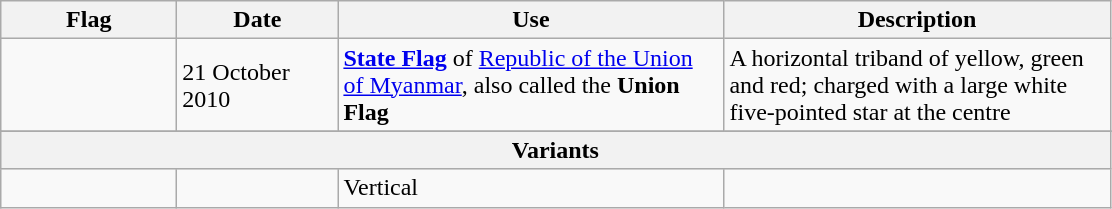<table class="wikitable">
<tr>
<th width="110">Flag</th>
<th width="100">Date</th>
<th width="250">Use</th>
<th width="250">Description</th>
</tr>
<tr>
<td></td>
<td>21 October 2010</td>
<td><strong><a href='#'>State Flag</a></strong> of <a href='#'>Republic of the Union of Myanmar</a>, also called the <strong>Union Flag</strong></td>
<td>A horizontal triband of yellow, green and red; charged with a large white five-pointed star at the centre</td>
</tr>
<tr>
</tr>
<tr bgcolor="#efefef">
<th width="250" colspan="4">Variants</th>
</tr>
<tr>
<td></td>
<td></td>
<td>Vertical</td>
<td></td>
</tr>
</table>
